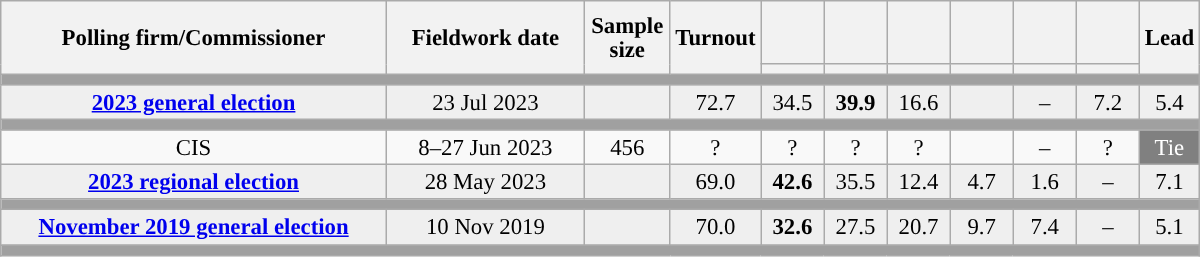<table class="wikitable collapsible collapsed" style="text-align:center; font-size:95%; line-height:16px;">
<tr style="height:42px;">
<th style="width:250px;" rowspan="2">Polling firm/Commissioner</th>
<th style="width:125px;" rowspan="2">Fieldwork date</th>
<th style="width:50px;" rowspan="2">Sample size</th>
<th style="width:45px;" rowspan="2">Turnout</th>
<th style="width:35px;"></th>
<th style="width:35px;"></th>
<th style="width:35px;"></th>
<th style="width:35px;"></th>
<th style="width:35px;"></th>
<th style="width:35px;"></th>
<th style="width:30px;" rowspan="2">Lead</th>
</tr>
<tr>
<th style="color:inherit;background:"></th>
<th style="color:inherit;background:"></th>
<th style="color:inherit;background:"></th>
<th style="color:inherit;background:"></th>
<th style="color:inherit;background:"></th>
<th style="color:inherit;background:"></th>
</tr>
<tr>
<td colspan="11" style="background:#A0A0A0"></td>
</tr>
<tr style="background:#EFEFEF;">
<td><strong><a href='#'>2023 general election</a></strong></td>
<td>23 Jul 2023</td>
<td></td>
<td>72.7</td>
<td>34.5<br></td>
<td><strong>39.9</strong><br></td>
<td>16.6<br></td>
<td></td>
<td>–</td>
<td>7.2<br></td>
<td style="background:">5.4</td>
</tr>
<tr>
<td colspan="11" style="background:#A0A0A0"></td>
</tr>
<tr>
<td>CIS</td>
<td>8–27 Jun 2023</td>
<td>456</td>
<td>?</td>
<td>?<br></td>
<td>?<br></td>
<td>?<br></td>
<td></td>
<td>–</td>
<td>?<br></td>
<td style="background:gray; color:white;">Tie</td>
</tr>
<tr style="background:#EFEFEF;">
<td><strong><a href='#'>2023 regional election</a></strong></td>
<td>28 May 2023</td>
<td></td>
<td>69.0</td>
<td><strong>42.6</strong><br></td>
<td>35.5<br></td>
<td>12.4<br></td>
<td>4.7<br></td>
<td>1.6<br></td>
<td>–</td>
<td style="background:">7.1</td>
</tr>
<tr>
<td colspan="11" style="background:#A0A0A0"></td>
</tr>
<tr style="background:#EFEFEF;">
<td><strong><a href='#'>November 2019 general election</a></strong></td>
<td>10 Nov 2019</td>
<td></td>
<td>70.0</td>
<td><strong>32.6</strong><br></td>
<td>27.5<br></td>
<td>20.7<br></td>
<td>9.7<br></td>
<td>7.4<br></td>
<td>–</td>
<td style="background:">5.1</td>
</tr>
<tr>
<td colspan="11" style="background:#A0A0A0"></td>
</tr>
</table>
